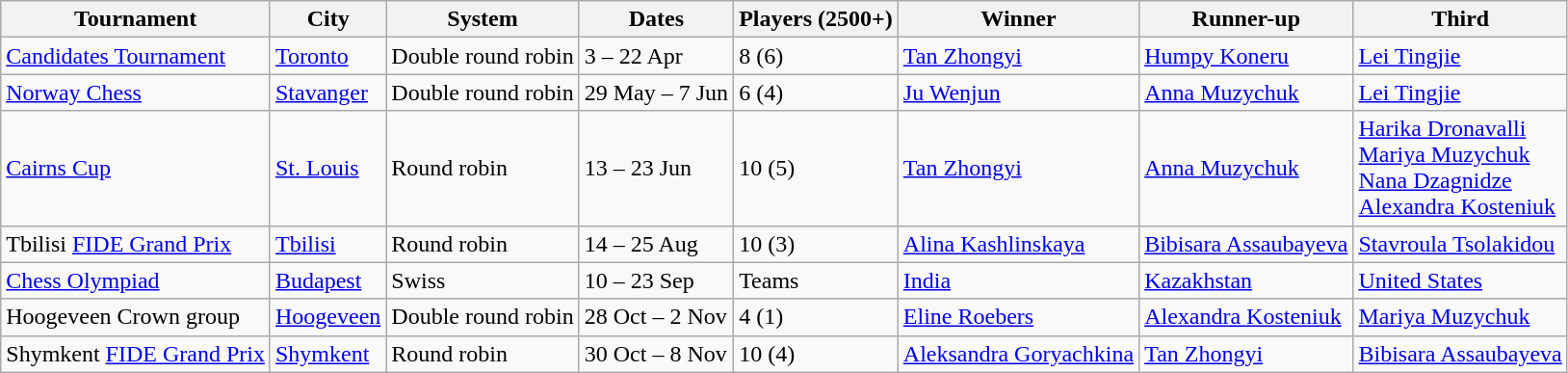<table class="wikitable">
<tr>
<th>Tournament</th>
<th>City</th>
<th>System</th>
<th>Dates</th>
<th>Players (2500+)</th>
<th>Winner</th>
<th>Runner-up</th>
<th>Third</th>
</tr>
<tr>
<td><a href='#'>Candidates Tournament</a></td>
<td> <a href='#'>Toronto</a></td>
<td>Double round robin</td>
<td>3 – 22 Apr</td>
<td>8 (6)</td>
<td> <a href='#'>Tan Zhongyi</a></td>
<td> <a href='#'>Humpy Koneru</a></td>
<td> <a href='#'>Lei Tingjie</a></td>
</tr>
<tr>
<td><a href='#'>Norway Chess</a></td>
<td> <a href='#'>Stavanger</a></td>
<td>Double round robin</td>
<td>29 May – 7 Jun</td>
<td>6 (4)</td>
<td> <a href='#'>Ju Wenjun</a></td>
<td> <a href='#'>Anna Muzychuk</a></td>
<td> <a href='#'>Lei Tingjie</a></td>
</tr>
<tr>
<td><a href='#'>Cairns Cup</a></td>
<td> <a href='#'>St. Louis</a></td>
<td>Round robin</td>
<td>13 – 23 Jun</td>
<td>10 (5)</td>
<td> <a href='#'>Tan Zhongyi</a></td>
<td> <a href='#'>Anna Muzychuk</a></td>
<td> <a href='#'>Harika Dronavalli</a><br> <a href='#'>Mariya Muzychuk</a><br> <a href='#'>Nana Dzagnidze</a><br> <a href='#'>Alexandra Kosteniuk</a></td>
</tr>
<tr>
<td>Tbilisi <a href='#'>FIDE Grand Prix</a></td>
<td> <a href='#'>Tbilisi</a></td>
<td>Round robin</td>
<td>14 – 25 Aug</td>
<td>10 (3)</td>
<td> <a href='#'>Alina Kashlinskaya</a></td>
<td> <a href='#'>Bibisara Assaubayeva</a></td>
<td> <a href='#'>Stavroula Tsolakidou</a></td>
</tr>
<tr>
<td><a href='#'>Chess Olympiad</a></td>
<td> <a href='#'>Budapest</a></td>
<td>Swiss</td>
<td>10 – 23 Sep</td>
<td>Teams</td>
<td> <a href='#'>India</a></td>
<td> <a href='#'>Kazakhstan</a></td>
<td> <a href='#'>United States</a></td>
</tr>
<tr>
<td>Hoogeveen Crown group</td>
<td> <a href='#'>Hoogeveen</a></td>
<td>Double round robin</td>
<td>28 Oct – 2 Nov</td>
<td>4 (1)</td>
<td> <a href='#'>Eline Roebers</a></td>
<td> <a href='#'>Alexandra Kosteniuk</a></td>
<td> <a href='#'>Mariya Muzychuk</a></td>
</tr>
<tr>
<td>Shymkent <a href='#'>FIDE Grand Prix</a></td>
<td> <a href='#'>Shymkent</a></td>
<td>Round robin</td>
<td>30 Oct – 8 Nov</td>
<td>10 (4)</td>
<td> <a href='#'>Aleksandra Goryachkina</a></td>
<td> <a href='#'>Tan Zhongyi</a></td>
<td> <a href='#'>Bibisara Assaubayeva</a></td>
</tr>
</table>
